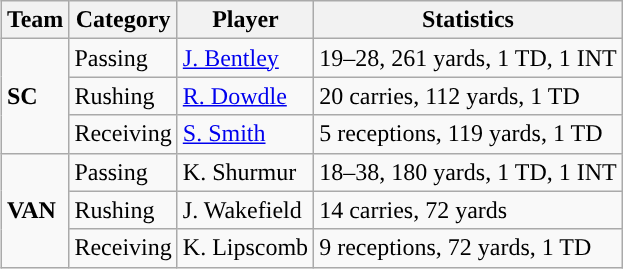<table class="wikitable" style="float: right;">
<tr>
<th>Team</th>
<th>Category</th>
<th>Player</th>
<th>Statistics</th>
</tr>
<tr>
<td rowspan=3><strong>SC</strong></td>
<td>Passing</td>
<td><a href='#'>J. Bentley</a></td>
<td>19–28, 261 yards, 1 TD, 1 INT</td>
</tr>
<tr>
<td>Rushing</td>
<td><a href='#'>R. Dowdle</a></td>
<td>20 carries, 112 yards, 1 TD</td>
</tr>
<tr>
<td>Receiving</td>
<td><a href='#'>S. Smith</a></td>
<td>5 receptions, 119 yards, 1 TD</td>
</tr>
<tr>
<td rowspan=3><strong>VAN</strong></td>
<td>Passing</td>
<td>K. Shurmur</td>
<td>18–38, 180 yards, 1 TD, 1 INT</td>
</tr>
<tr>
<td>Rushing</td>
<td>J. Wakefield</td>
<td>14 carries, 72 yards</td>
</tr>
<tr>
<td>Receiving</td>
<td>K. Lipscomb</td>
<td>9 receptions, 72 yards, 1 TD</td>
</tr>
</table>
